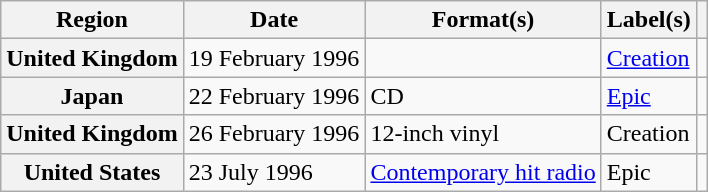<table class="wikitable plainrowheaders">
<tr>
<th scope="col">Region</th>
<th scope="col">Date</th>
<th scope="col">Format(s)</th>
<th scope="col">Label(s)</th>
<th scope="col"></th>
</tr>
<tr>
<th scope="row">United Kingdom</th>
<td>19 February 1996</td>
<td></td>
<td><a href='#'>Creation</a></td>
<td align="center"></td>
</tr>
<tr>
<th scope="row">Japan</th>
<td>22 February 1996</td>
<td>CD</td>
<td><a href='#'>Epic</a></td>
<td align="center"></td>
</tr>
<tr>
<th scope="row">United Kingdom</th>
<td>26 February 1996</td>
<td>12-inch vinyl</td>
<td>Creation</td>
<td align="center"></td>
</tr>
<tr>
<th scope="row">United States</th>
<td>23 July 1996</td>
<td><a href='#'>Contemporary hit radio</a></td>
<td>Epic</td>
<td align="center"></td>
</tr>
</table>
